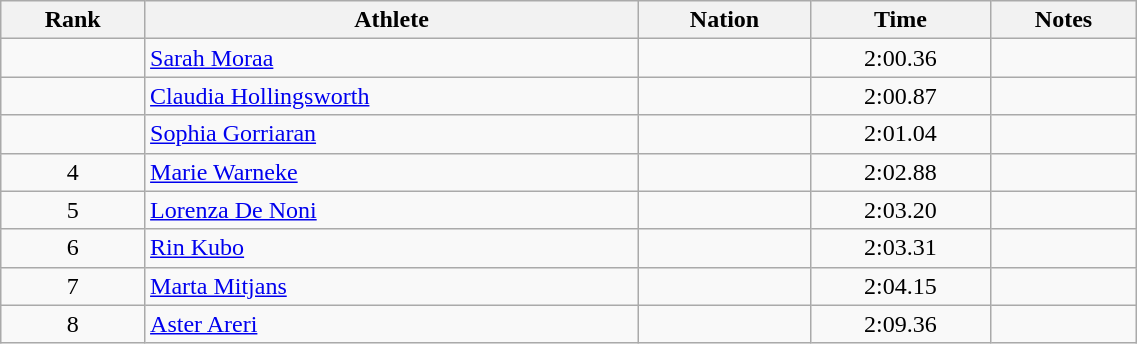<table class="wikitable sortable" style="text-align:center;width: 60%;">
<tr>
<th scope="col">Rank</th>
<th scope="col">Athlete</th>
<th scope="col">Nation</th>
<th scope="col">Time</th>
<th scope="col">Notes</th>
</tr>
<tr>
<td></td>
<td align=left><a href='#'>Sarah Moraa</a></td>
<td align=left></td>
<td>2:00.36</td>
<td></td>
</tr>
<tr>
<td></td>
<td align=left><a href='#'>Claudia Hollingsworth</a></td>
<td align=left></td>
<td>2:00.87</td>
<td></td>
</tr>
<tr>
<td></td>
<td align=left><a href='#'>Sophia Gorriaran</a></td>
<td align=left></td>
<td>2:01.04</td>
<td></td>
</tr>
<tr>
<td>4</td>
<td align=left><a href='#'>Marie Warneke</a></td>
<td align=left></td>
<td>2:02.88</td>
<td></td>
</tr>
<tr>
<td>5</td>
<td align=left><a href='#'>Lorenza De Noni</a></td>
<td align=left></td>
<td>2:03.20</td>
<td></td>
</tr>
<tr>
<td>6</td>
<td align=left><a href='#'>Rin Kubo</a></td>
<td align=left></td>
<td>2:03.31</td>
<td></td>
</tr>
<tr>
<td>7</td>
<td align=left><a href='#'>Marta Mitjans</a></td>
<td align=left></td>
<td>2:04.15</td>
<td></td>
</tr>
<tr>
<td>8</td>
<td align=left><a href='#'>Aster Areri</a></td>
<td align=left></td>
<td>2:09.36</td>
<td></td>
</tr>
</table>
